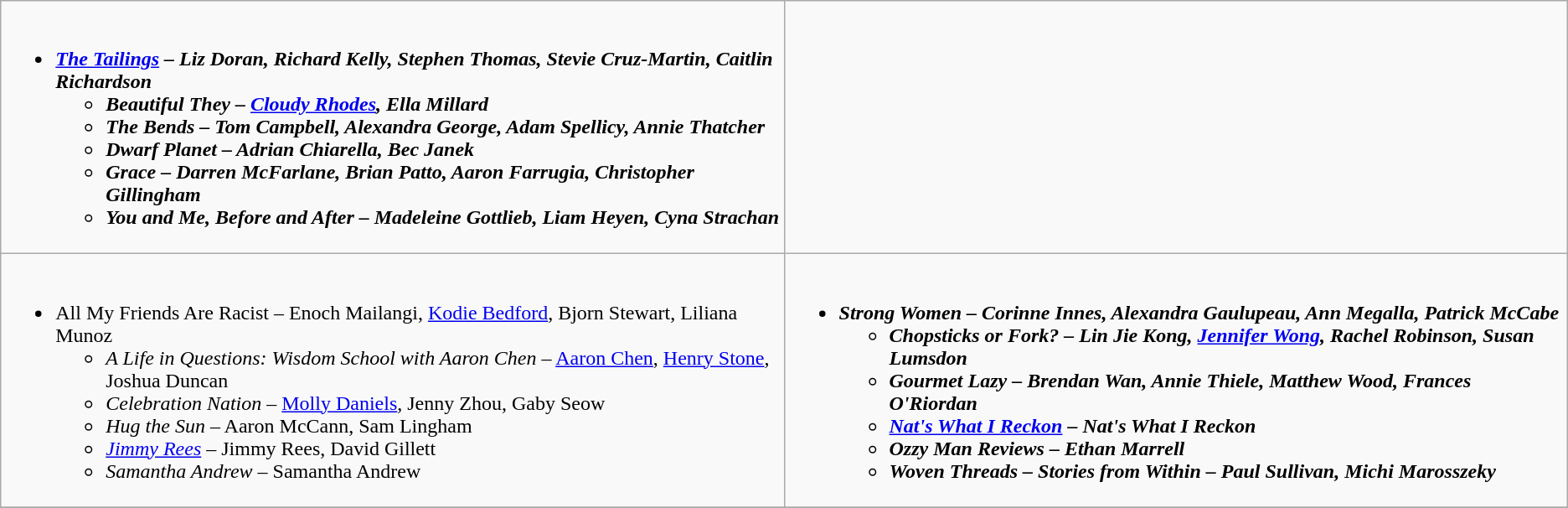<table class="wikitable" style="width=">
<tr>
<td valign="top" width="50%"><br><ul><li><strong><em><a href='#'>The Tailings</a><em> – Liz Doran, Richard Kelly, Stephen Thomas, Stevie Cruz-Martin, Caitlin Richardson<strong><ul><li></em>Beautiful They<em> – <a href='#'>Cloudy Rhodes</a>, Ella Millard</li><li></em>The Bends<em> – Tom Campbell, Alexandra George, Adam Spellicy, Annie Thatcher</li><li></em>Dwarf Planet<em> – Adrian Chiarella, Bec Janek</li><li></em>Grace<em> – Darren McFarlane, Brian Patto, Aaron Farrugia, Christopher Gillingham</li><li></em>You and Me, Before and After<em> – Madeleine Gottlieb, Liam Heyen, Cyna Strachan</li></ul></li></ul></td>
<td valign="top" width="50%"><br></td>
</tr>
<tr>
<td valign="top" width="50%"><br><ul><li></em></strong>All My Friends Are Racist</em> – Enoch Mailangi, <a href='#'>Kodie Bedford</a>, Bjorn Stewart, Liliana Munoz</strong><ul><li><em>A Life in Questions: Wisdom School with Aaron Chen</em> – <a href='#'>Aaron Chen</a>, <a href='#'>Henry Stone</a>, Joshua Duncan</li><li><em>Celebration Nation</em> – <a href='#'>Molly Daniels</a>, Jenny Zhou, Gaby Seow</li><li><em>Hug the Sun</em> – Aaron McCann, Sam Lingham</li><li><em><a href='#'>Jimmy Rees</a></em> – Jimmy Rees, David Gillett</li><li><em>Samantha Andrew</em> – Samantha Andrew</li></ul></li></ul></td>
<td valign="top" width="50%"><br><ul><li><strong><em>Strong Women<em> – Corinne Innes, Alexandra Gaulupeau, Ann Megalla, Patrick McCabe<strong><ul><li></em>Chopsticks or Fork?<em> – Lin Jie Kong, <a href='#'>Jennifer Wong</a>, Rachel Robinson, Susan Lumsdon</li><li></em>Gourmet Lazy<em> – Brendan Wan, Annie Thiele, Matthew Wood, Frances O'Riordan</li><li></em><a href='#'>Nat's What I Reckon</a><em> – Nat's What I Reckon</li><li></em>Ozzy Man Reviews<em> – Ethan Marrell</li><li></em>Woven Threads – Stories from Within<em> – Paul Sullivan, Michi Marosszeky</li></ul></li></ul></td>
</tr>
<tr>
</tr>
</table>
